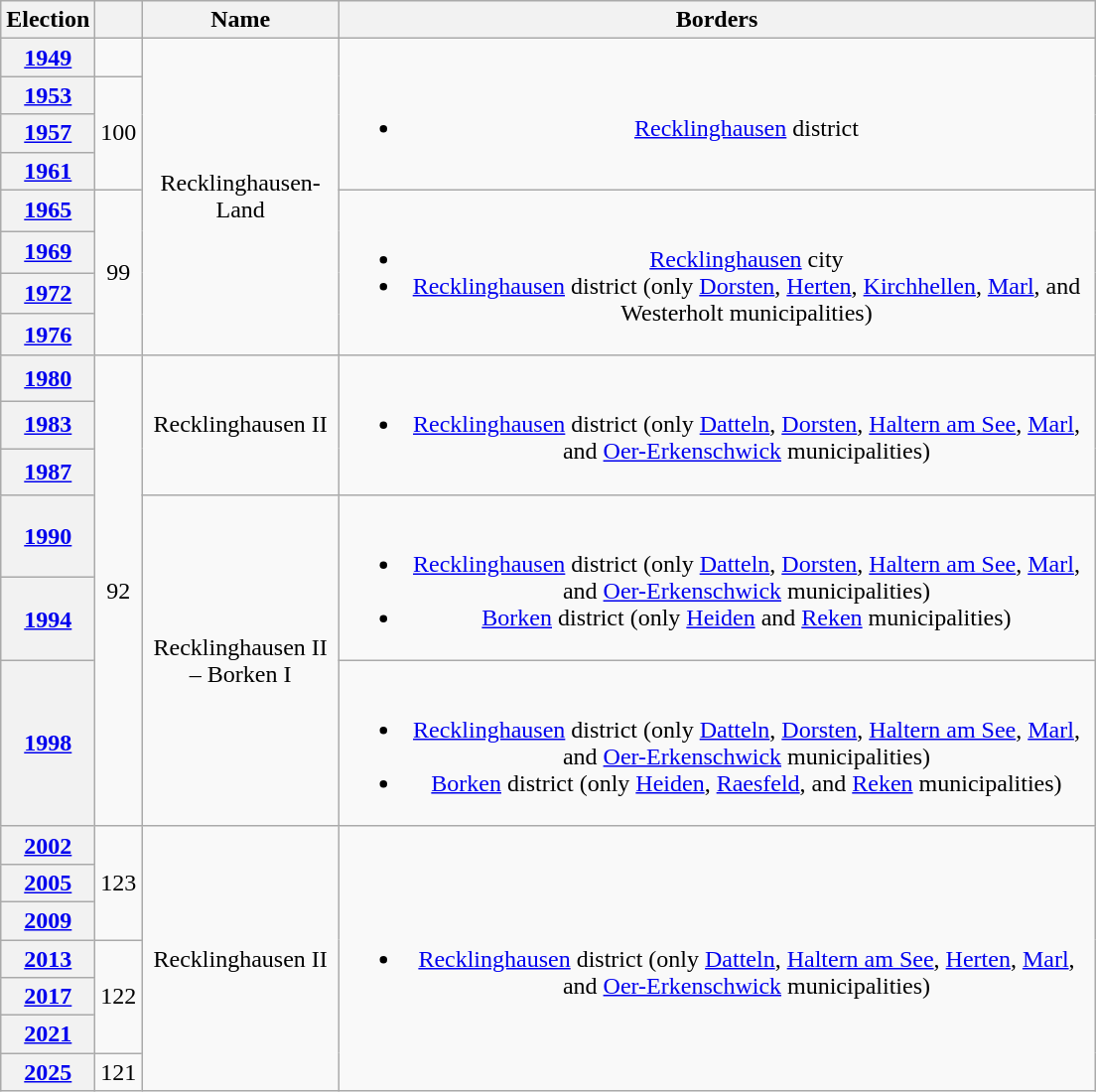<table class=wikitable style="text-align:center">
<tr>
<th>Election</th>
<th></th>
<th width=125px>Name</th>
<th width=500px>Borders</th>
</tr>
<tr>
<th><a href='#'>1949</a></th>
<td></td>
<td rowspan=8>Recklinghausen-Land</td>
<td rowspan=4><br><ul><li><a href='#'>Recklinghausen</a> district</li></ul></td>
</tr>
<tr>
<th><a href='#'>1953</a></th>
<td rowspan=3>100</td>
</tr>
<tr>
<th><a href='#'>1957</a></th>
</tr>
<tr>
<th><a href='#'>1961</a></th>
</tr>
<tr>
<th><a href='#'>1965</a></th>
<td rowspan=4>99</td>
<td rowspan=4><br><ul><li><a href='#'>Recklinghausen</a> city</li><li><a href='#'>Recklinghausen</a> district (only <a href='#'>Dorsten</a>, <a href='#'>Herten</a>, <a href='#'>Kirchhellen</a>, <a href='#'>Marl</a>, and Westerholt municipalities)</li></ul></td>
</tr>
<tr>
<th><a href='#'>1969</a></th>
</tr>
<tr>
<th><a href='#'>1972</a></th>
</tr>
<tr>
<th><a href='#'>1976</a></th>
</tr>
<tr>
<th><a href='#'>1980</a></th>
<td rowspan=6>92</td>
<td rowspan=3>Recklinghausen II</td>
<td rowspan=3><br><ul><li><a href='#'>Recklinghausen</a> district (only <a href='#'>Datteln</a>, <a href='#'>Dorsten</a>, <a href='#'>Haltern am See</a>, <a href='#'>Marl</a>, and <a href='#'>Oer-Erkenschwick</a> municipalities)</li></ul></td>
</tr>
<tr>
<th><a href='#'>1983</a></th>
</tr>
<tr>
<th><a href='#'>1987</a></th>
</tr>
<tr>
<th><a href='#'>1990</a></th>
<td rowspan=3>Recklinghausen II – Borken I</td>
<td rowspan=2><br><ul><li><a href='#'>Recklinghausen</a> district (only <a href='#'>Datteln</a>, <a href='#'>Dorsten</a>, <a href='#'>Haltern am See</a>, <a href='#'>Marl</a>, and <a href='#'>Oer-Erkenschwick</a> municipalities)</li><li><a href='#'>Borken</a> district (only <a href='#'>Heiden</a> and <a href='#'>Reken</a> municipalities)</li></ul></td>
</tr>
<tr>
<th><a href='#'>1994</a></th>
</tr>
<tr>
<th><a href='#'>1998</a></th>
<td><br><ul><li><a href='#'>Recklinghausen</a> district (only <a href='#'>Datteln</a>, <a href='#'>Dorsten</a>, <a href='#'>Haltern am See</a>, <a href='#'>Marl</a>, and <a href='#'>Oer-Erkenschwick</a> municipalities)</li><li><a href='#'>Borken</a> district (only <a href='#'>Heiden</a>, <a href='#'>Raesfeld</a>, and <a href='#'>Reken</a> municipalities)</li></ul></td>
</tr>
<tr>
<th><a href='#'>2002</a></th>
<td rowspan=3>123</td>
<td rowspan=7>Recklinghausen II</td>
<td rowspan=7><br><ul><li><a href='#'>Recklinghausen</a> district (only <a href='#'>Datteln</a>, <a href='#'>Haltern am See</a>, <a href='#'>Herten</a>, <a href='#'>Marl</a>, and <a href='#'>Oer-Erkenschwick</a> municipalities)</li></ul></td>
</tr>
<tr>
<th><a href='#'>2005</a></th>
</tr>
<tr>
<th><a href='#'>2009</a></th>
</tr>
<tr>
<th><a href='#'>2013</a></th>
<td rowspan=3>122</td>
</tr>
<tr>
<th><a href='#'>2017</a></th>
</tr>
<tr>
<th><a href='#'>2021</a></th>
</tr>
<tr>
<th><a href='#'>2025</a></th>
<td>121</td>
</tr>
</table>
